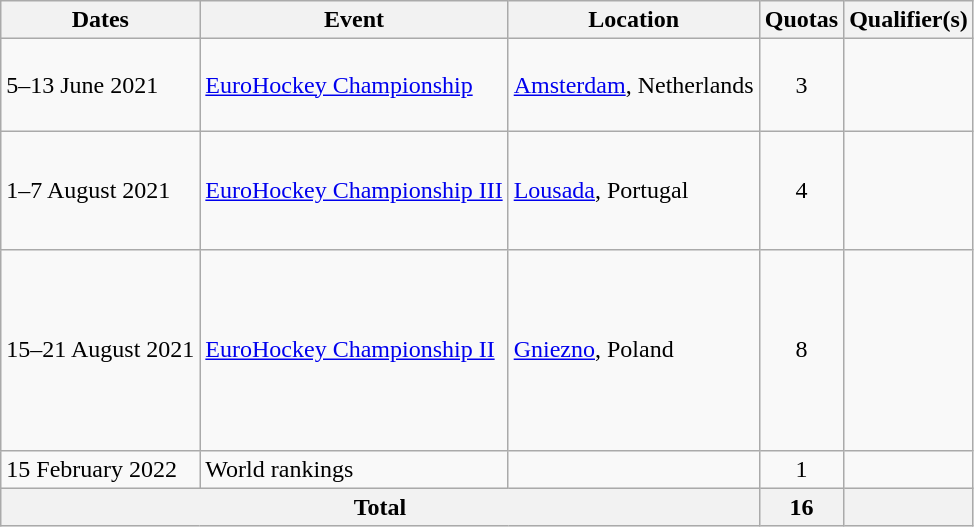<table class=wikitable>
<tr>
<th>Dates</th>
<th>Event</th>
<th>Location</th>
<th>Quotas</th>
<th>Qualifier(s)</th>
</tr>
<tr>
<td>5–13 June 2021</td>
<td><a href='#'>EuroHockey Championship</a></td>
<td><a href='#'>Amsterdam</a>, Netherlands</td>
<td align=center>3</td>
<td><br><br><s></s><br></td>
</tr>
<tr>
<td>1–7 August 2021</td>
<td><a href='#'>EuroHockey Championship III</a></td>
<td><a href='#'>Lousada</a>, Portugal</td>
<td align=center>4</td>
<td><s></s><br><br><br><br></td>
</tr>
<tr>
<td>15–21 August 2021</td>
<td><a href='#'>EuroHockey Championship II</a></td>
<td><a href='#'>Gniezno</a>, Poland</td>
<td align=center>8</td>
<td><br><br><br><br><br><br><br></td>
</tr>
<tr>
<td>15 February 2022</td>
<td>World rankings</td>
<td></td>
<td align=center>1</td>
<td></td>
</tr>
<tr>
<th colspan=3>Total</th>
<th>16</th>
<th></th>
</tr>
</table>
